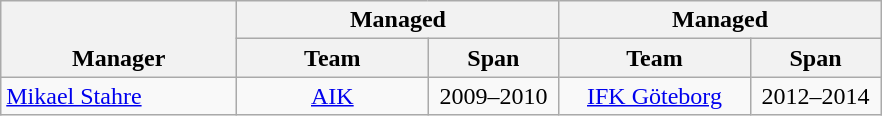<table class="wikitable" style="text-align: center">
<tr>
<th rowspan="2" valign="bottom" width="150">Manager</th>
<th colspan="2">Managed</th>
<th colspan="2">Managed</th>
</tr>
<tr>
<th width="120">Team</th>
<th width="80">Span</th>
<th width="120">Team</th>
<th width="80">Span</th>
</tr>
<tr>
<td align="left"><a href='#'>Mikael Stahre</a></td>
<td><a href='#'>AIK</a></td>
<td>2009–2010</td>
<td><a href='#'>IFK Göteborg</a></td>
<td>2012–2014</td>
</tr>
</table>
